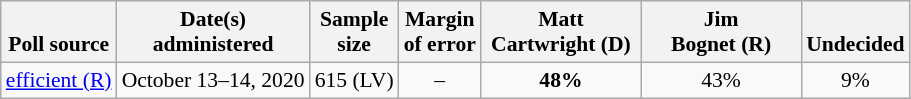<table class="wikitable" style="font-size:90%;text-align:center;">
<tr valign=bottom>
<th>Poll source</th>
<th>Date(s)<br>administered</th>
<th>Sample<br>size</th>
<th>Margin<br>of error</th>
<th style="width:100px;">Matt<br>Cartwright (D)</th>
<th style="width:100px;">Jim<br>Bognet (R)</th>
<th>Undecided</th>
</tr>
<tr>
<td style="text-align:left;"><a href='#'>efficient (R)</a></td>
<td>October 13–14, 2020</td>
<td>615 (LV)</td>
<td>–</td>
<td><strong>48%</strong></td>
<td>43%</td>
<td>9%</td>
</tr>
</table>
